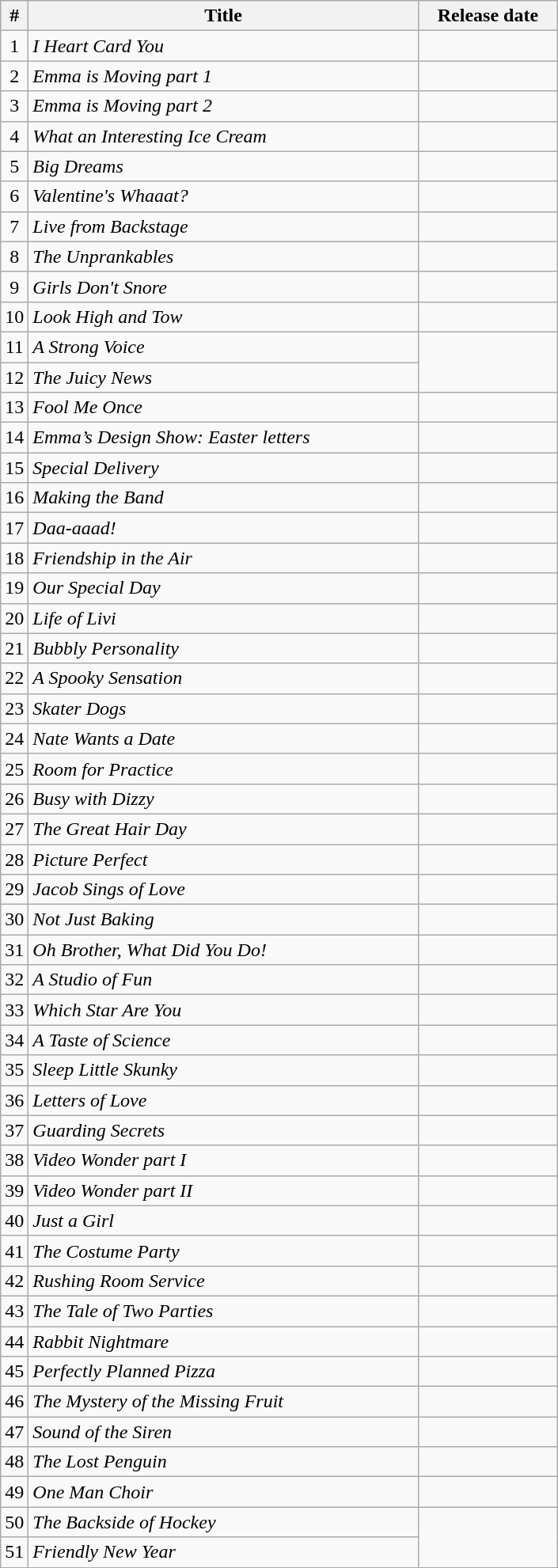<table class="wikitable sortable">
<tr>
<th width=10>#</th>
<th width=321>Title</th>
<th width=110>Release date</th>
</tr>
<tr>
<td style="text-align:center">1</td>
<td><em>I Heart Card You</em></td>
<td style="text-align:right"></td>
</tr>
<tr>
<td style="text-align:center">2</td>
<td><em>Emma is Moving part 1</em></td>
<td style="text-align:right"></td>
</tr>
<tr>
<td style="text-align:center">3</td>
<td><em>Emma is Moving part 2</em></td>
<td style="text-align:right"></td>
</tr>
<tr>
<td style="text-align:center">4</td>
<td><em>What an Interesting Ice Cream</em></td>
<td style="text-align:right"></td>
</tr>
<tr>
<td style="text-align:center">5</td>
<td><em>Big Dreams</em></td>
<td style="text-align:right"></td>
</tr>
<tr>
<td style="text-align:center">6</td>
<td><em>Valentine's Whaaat?</em></td>
<td style="text-align:right"></td>
</tr>
<tr>
<td style="text-align:center">7</td>
<td><em>Live from Backstage</em></td>
<td style="text-align:right"></td>
</tr>
<tr>
<td style="text-align:center">8</td>
<td><em>The Unprankables</em></td>
<td style="text-align:right"></td>
</tr>
<tr>
<td style="text-align:center">9</td>
<td><em>Girls Don't Snore</em></td>
<td style="text-align:right"></td>
</tr>
<tr>
<td style="text-align:center">10</td>
<td><em>Look High and Tow</em></td>
<td style="text-align:right"></td>
</tr>
<tr>
<td style="text-align:center">11</td>
<td><em>A Strong Voice</em></td>
<td rowspan="2" style="text-align:right"></td>
</tr>
<tr>
<td style="text-align:center">12</td>
<td><em>The Juicy News</em></td>
</tr>
<tr>
<td style="text-align:center">13</td>
<td><em>Fool Me Once</em></td>
<td style="text-align:right"></td>
</tr>
<tr>
<td style="text-align:center">14</td>
<td><em>Emma’s Design Show: Easter letters</em></td>
<td style="text-align:right"></td>
</tr>
<tr>
<td style="text-align:center">15</td>
<td><em>Special Delivery</em></td>
<td style="text-align:right"></td>
</tr>
<tr>
<td style="text-align:center">16</td>
<td><em>Making the Band</em></td>
<td style="text-align:right"></td>
</tr>
<tr>
<td style="text-align:center">17</td>
<td><em>Daa-aaad!</em></td>
<td style="text-align:right"></td>
</tr>
<tr>
<td style="text-align:center">18</td>
<td><em>Friendship in the Air</em></td>
<td style="text-align:right"></td>
</tr>
<tr>
<td style="text-align:center">19</td>
<td><em>Our Special Day</em></td>
<td style="text-align:right"></td>
</tr>
<tr>
<td style="text-align:center">20</td>
<td><em>Life of Livi</em></td>
<td style="text-align:right"></td>
</tr>
<tr>
<td style="text-align:center">21</td>
<td><em>Bubbly Personality</em></td>
<td style="text-align:right"></td>
</tr>
<tr>
<td style="text-align:center">22</td>
<td><em>A Spooky Sensation</em></td>
<td style="text-align:right"></td>
</tr>
<tr>
<td style="text-align:center">23</td>
<td><em>Skater Dogs</em></td>
<td style="text-align:right"></td>
</tr>
<tr>
<td style="text-align:center">24</td>
<td><em>Nate Wants a Date</em></td>
<td style="text-align:right"></td>
</tr>
<tr>
<td style="text-align:center">25</td>
<td><em>Room for Practice</em></td>
<td style="text-align:right"></td>
</tr>
<tr>
<td style="text-align:center">26</td>
<td><em>Busy with Dizzy</em></td>
<td style="text-align:right"></td>
</tr>
<tr>
<td style="text-align:center">27</td>
<td><em>The Great Hair Day</em></td>
<td style="text-align:right"></td>
</tr>
<tr>
<td style="text-align:center">28</td>
<td><em>Picture Perfect</em></td>
<td style="text-align:right"></td>
</tr>
<tr>
<td style="text-align:center">29</td>
<td><em>Jacob Sings of Love</em></td>
<td style="text-align:right"></td>
</tr>
<tr>
<td style="text-align:center">30</td>
<td><em>Not Just Baking</em></td>
<td style="text-align:right"></td>
</tr>
<tr>
<td style="text-align:center">31</td>
<td><em>Oh Brother, What Did You Do!</em></td>
<td style="text-align:right"></td>
</tr>
<tr>
<td style="text-align:center">32</td>
<td><em>A Studio of Fun</em></td>
<td style="text-align:right"></td>
</tr>
<tr>
<td style="text-align:center">33</td>
<td><em>Which Star Are You</em></td>
<td style="text-align:right"></td>
</tr>
<tr>
<td style="text-align:center">34</td>
<td><em>A Taste of Science</em></td>
<td style="text-align:right"></td>
</tr>
<tr>
<td style="text-align:center">35</td>
<td><em>Sleep Little Skunky</em></td>
<td style="text-align:right"></td>
</tr>
<tr>
<td style="text-align:center">36</td>
<td><em>Letters of Love</em></td>
<td style="text-align:right"></td>
</tr>
<tr>
<td style="text-align:center">37</td>
<td><em>Guarding Secrets</em></td>
<td style="text-align:right"></td>
</tr>
<tr>
<td style="text-align:center">38</td>
<td><em>Video Wonder part I</em></td>
<td style="text-align:right"></td>
</tr>
<tr>
<td style="text-align:center">39</td>
<td><em>Video Wonder part II</em></td>
<td style="text-align:right"></td>
</tr>
<tr>
<td style="text-align:center">40</td>
<td><em>Just a Girl</em></td>
<td style="text-align:right"></td>
</tr>
<tr>
<td style="text-align:center">41</td>
<td><em>The Costume Party</em></td>
<td style="text-align:right"></td>
</tr>
<tr>
<td style="text-align:center">42</td>
<td><em>Rushing Room Service</em></td>
<td style="text-align:right"></td>
</tr>
<tr>
<td style="text-align:center">43</td>
<td><em>The Tale of Two Parties</em></td>
<td style="text-align:right"></td>
</tr>
<tr>
<td style="text-align:center">44</td>
<td><em>Rabbit Nightmare</em></td>
<td style="text-align:right"></td>
</tr>
<tr>
<td style="text-align:center">45</td>
<td><em>Perfectly Planned Pizza</em></td>
<td style="text-align:right"></td>
</tr>
<tr>
<td style="text-align:center">46</td>
<td><em>The Mystery of the Missing Fruit</em></td>
<td style="text-align:right"></td>
</tr>
<tr>
<td style="text-align:center">47</td>
<td><em>Sound of the Siren</em></td>
<td style="text-align:right"></td>
</tr>
<tr>
<td style="text-align:center">48</td>
<td><em>The Lost Penguin</em></td>
<td style="text-align:right"></td>
</tr>
<tr>
<td style="text-align:center">49</td>
<td><em>One Man Choir</em></td>
<td style="text-align:right"></td>
</tr>
<tr>
<td style="text-align:center">50</td>
<td><em>The Backside of Hockey</em></td>
<td rowspan="2" style="text-align:right"></td>
</tr>
<tr>
<td style="text-align:center">51</td>
<td><em>Friendly New Year</em></td>
</tr>
</table>
